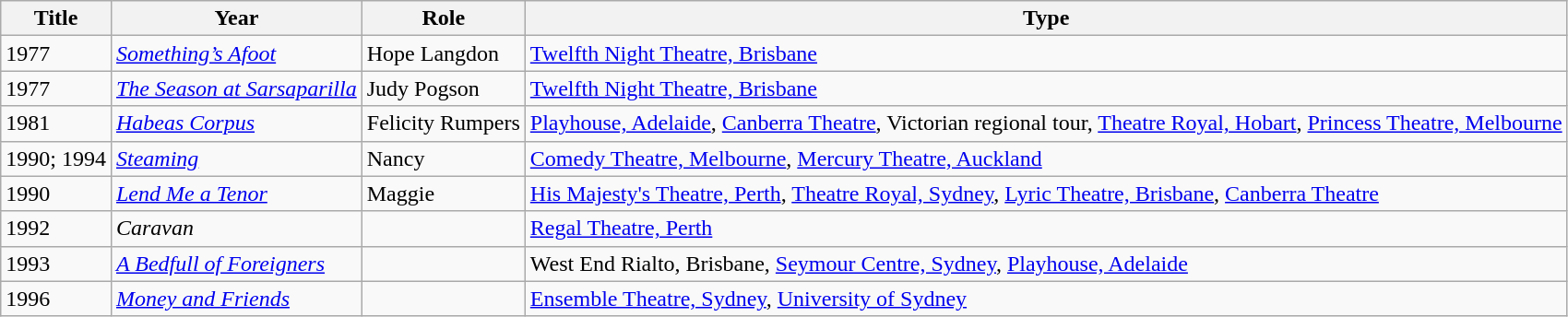<table class="wikitable">
<tr>
<th>Title</th>
<th>Year</th>
<th>Role</th>
<th>Type</th>
</tr>
<tr>
<td>1977</td>
<td><em><a href='#'>Something’s Afoot</a></em></td>
<td>Hope Langdon</td>
<td><a href='#'>Twelfth Night Theatre, Brisbane</a></td>
</tr>
<tr>
<td>1977</td>
<td><em><a href='#'>The Season at Sarsaparilla</a></em></td>
<td>Judy Pogson</td>
<td><a href='#'>Twelfth Night Theatre, Brisbane</a></td>
</tr>
<tr>
<td>1981</td>
<td><em><a href='#'>Habeas Corpus</a></em></td>
<td>Felicity Rumpers</td>
<td><a href='#'>Playhouse, Adelaide</a>, <a href='#'>Canberra Theatre</a>, Victorian regional tour, <a href='#'>Theatre Royal, Hobart</a>, <a href='#'>Princess Theatre, Melbourne</a></td>
</tr>
<tr>
<td>1990; 1994</td>
<td><em><a href='#'>Steaming</a></em></td>
<td>Nancy</td>
<td><a href='#'>Comedy Theatre, Melbourne</a>, <a href='#'>Mercury Theatre, Auckland</a></td>
</tr>
<tr>
<td>1990</td>
<td><em><a href='#'>Lend Me a Tenor</a></em></td>
<td>Maggie</td>
<td><a href='#'>His Majesty's Theatre, Perth</a>, <a href='#'>Theatre Royal, Sydney</a>, <a href='#'>Lyric Theatre, Brisbane</a>, <a href='#'>Canberra Theatre</a></td>
</tr>
<tr>
<td>1992</td>
<td><em>Caravan</em></td>
<td></td>
<td><a href='#'>Regal Theatre, Perth</a></td>
</tr>
<tr>
<td>1993</td>
<td><em><a href='#'>A Bedfull of Foreigners</a></em></td>
<td></td>
<td>West End Rialto, Brisbane, <a href='#'>Seymour Centre, Sydney</a>, <a href='#'>Playhouse, Adelaide</a></td>
</tr>
<tr>
<td>1996</td>
<td><em><a href='#'>Money and Friends</a></em></td>
<td></td>
<td><a href='#'>Ensemble Theatre, Sydney</a>, <a href='#'>University of Sydney</a></td>
</tr>
</table>
